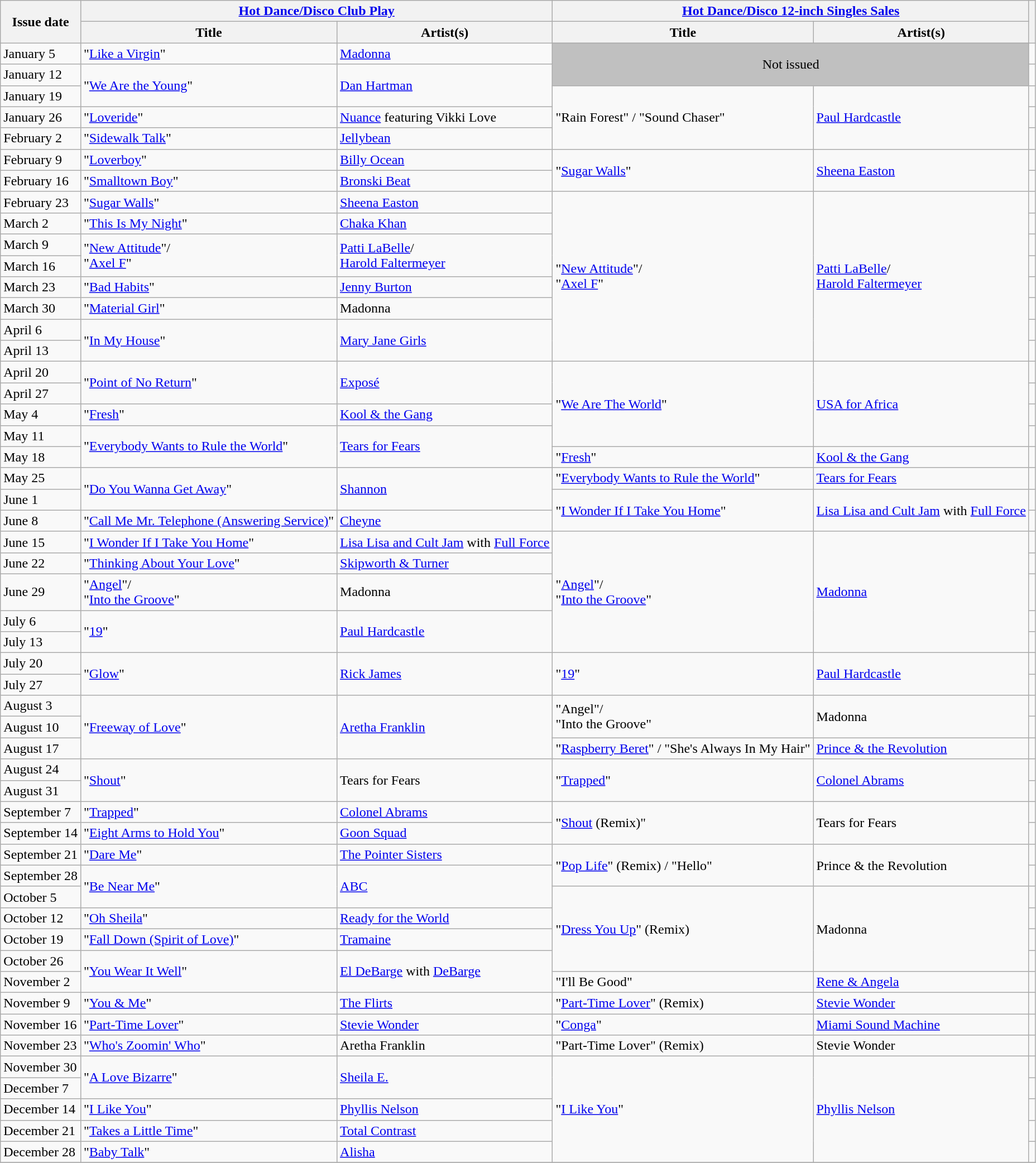<table class="wikitable sortable plainrowheaders">
<tr>
<th scope=col rowspan=2>Issue date</th>
<th scope=colgroup colspan=2><a href='#'>Hot Dance/Disco Club Play</a></th>
<th scope=colgroup colspan=2><a href='#'>Hot Dance/Disco 12-inch Singles Sales</a></th>
<th scope=col class=unsortable rowspan=2></th>
</tr>
<tr>
<th scope=col>Title</th>
<th scope=col>Artist(s)</th>
<th scope=col>Title</th>
<th scope=col>Artist(s)</th>
</tr>
<tr>
<td>January 5</td>
<td>"<a href='#'>Like a Virgin</a>"</td>
<td><a href='#'>Madonna</a></td>
<td rowspan=2 colspan=2 align=center style="background-color:#C0C0C0">Not issued</td>
<td></td>
</tr>
<tr>
<td>January 12</td>
<td rowspan="2">"<a href='#'>We Are the Young</a>"</td>
<td rowspan="2"><a href='#'>Dan Hartman</a></td>
<td></td>
</tr>
<tr>
<td>January 19</td>
<td rowspan="3">"Rain Forest" / "Sound Chaser"</td>
<td rowspan="3"><a href='#'>Paul Hardcastle</a></td>
<td></td>
</tr>
<tr>
<td>January 26</td>
<td>"<a href='#'>Loveride</a>"</td>
<td><a href='#'>Nuance</a> featuring Vikki Love</td>
<td></td>
</tr>
<tr>
<td>February 2</td>
<td>"<a href='#'>Sidewalk Talk</a>"</td>
<td><a href='#'>Jellybean</a></td>
<td></td>
</tr>
<tr>
<td>February 9</td>
<td>"<a href='#'>Loverboy</a>"</td>
<td><a href='#'>Billy Ocean</a></td>
<td rowspan="2">"<a href='#'>Sugar Walls</a>"</td>
<td rowspan="2"><a href='#'>Sheena Easton</a></td>
<td></td>
</tr>
<tr>
<td>February 16</td>
<td>"<a href='#'>Smalltown Boy</a>"</td>
<td><a href='#'>Bronski Beat</a></td>
<td></td>
</tr>
<tr>
<td>February 23</td>
<td>"<a href='#'>Sugar Walls</a>"</td>
<td><a href='#'>Sheena Easton</a></td>
<td rowspan="8">"<a href='#'>New Attitude</a>"/<br>"<a href='#'>Axel F</a>"</td>
<td rowspan="8"><a href='#'>Patti LaBelle</a>/<br><a href='#'>Harold Faltermeyer</a></td>
<td></td>
</tr>
<tr>
<td>March 2</td>
<td>"<a href='#'>This Is My Night</a>"</td>
<td><a href='#'>Chaka Khan</a></td>
<td></td>
</tr>
<tr>
<td>March 9</td>
<td rowspan="2">"<a href='#'>New Attitude</a>"/<br>"<a href='#'>Axel F</a>"</td>
<td rowspan="2"><a href='#'>Patti LaBelle</a>/<br><a href='#'>Harold Faltermeyer</a></td>
<td></td>
</tr>
<tr>
<td>March 16</td>
<td></td>
</tr>
<tr>
<td>March 23</td>
<td>"<a href='#'>Bad Habits</a>"</td>
<td><a href='#'>Jenny Burton</a></td>
<td></td>
</tr>
<tr>
<td>March 30</td>
<td>"<a href='#'>Material Girl</a>"</td>
<td>Madonna</td>
<td></td>
</tr>
<tr>
<td>April 6</td>
<td rowspan="2">"<a href='#'>In My House</a>"</td>
<td rowspan="2"><a href='#'>Mary Jane Girls</a></td>
<td></td>
</tr>
<tr>
<td>April 13</td>
<td></td>
</tr>
<tr>
<td>April 20</td>
<td rowspan="2">"<a href='#'>Point of No Return</a>"</td>
<td rowspan="2"><a href='#'>Exposé</a></td>
<td rowspan="4">"<a href='#'>We Are The World</a>"</td>
<td rowspan="4"><a href='#'>USA for Africa</a></td>
<td></td>
</tr>
<tr>
<td>April 27</td>
<td></td>
</tr>
<tr>
<td>May 4</td>
<td>"<a href='#'>Fresh</a>"</td>
<td><a href='#'>Kool & the Gang</a></td>
<td></td>
</tr>
<tr>
<td>May 11</td>
<td rowspan="2">"<a href='#'>Everybody Wants to Rule the World</a>"</td>
<td rowspan="2"><a href='#'>Tears for Fears</a></td>
<td></td>
</tr>
<tr>
<td>May 18</td>
<td>"<a href='#'>Fresh</a>"</td>
<td><a href='#'>Kool & the Gang</a></td>
<td></td>
</tr>
<tr>
<td>May 25</td>
<td rowspan="2">"<a href='#'>Do You Wanna Get Away</a>"</td>
<td rowspan="2"><a href='#'>Shannon</a></td>
<td>"<a href='#'>Everybody Wants to Rule the World</a>"</td>
<td><a href='#'>Tears for Fears</a></td>
<td></td>
</tr>
<tr>
<td>June 1</td>
<td rowspan="2">"<a href='#'>I Wonder If I Take You Home</a>"</td>
<td rowspan="2"><a href='#'>Lisa Lisa and Cult Jam</a> with <a href='#'>Full Force</a></td>
<td></td>
</tr>
<tr>
<td>June 8</td>
<td>"<a href='#'>Call Me Mr. Telephone (Answering Service)</a>"</td>
<td><a href='#'>Cheyne</a></td>
<td></td>
</tr>
<tr>
<td>June 15</td>
<td>"<a href='#'>I Wonder If I Take You Home</a>"</td>
<td><a href='#'>Lisa Lisa and Cult Jam</a> with <a href='#'>Full Force</a></td>
<td rowspan="5">"<a href='#'>Angel</a>"/<br>"<a href='#'>Into the Groove</a>"</td>
<td rowspan="5"><a href='#'>Madonna</a></td>
<td></td>
</tr>
<tr>
<td>June 22</td>
<td>"<a href='#'>Thinking About Your Love</a>"</td>
<td><a href='#'>Skipworth & Turner</a></td>
<td></td>
</tr>
<tr>
<td>June 29</td>
<td>"<a href='#'>Angel</a>"/<br>"<a href='#'>Into the Groove</a>"</td>
<td>Madonna</td>
<td></td>
</tr>
<tr>
<td>July 6</td>
<td rowspan="2">"<a href='#'>19</a>"</td>
<td rowspan="2"><a href='#'>Paul Hardcastle</a></td>
<td></td>
</tr>
<tr>
<td>July 13</td>
<td></td>
</tr>
<tr>
<td>July 20</td>
<td rowspan="2">"<a href='#'>Glow</a>"</td>
<td rowspan="2"><a href='#'>Rick James</a></td>
<td rowspan="2">"<a href='#'>19</a>"</td>
<td rowspan="2"><a href='#'>Paul Hardcastle</a></td>
<td></td>
</tr>
<tr>
<td>July 27</td>
<td></td>
</tr>
<tr>
<td>August 3</td>
<td rowspan="3">"<a href='#'>Freeway of Love</a>"</td>
<td rowspan="3"><a href='#'>Aretha Franklin</a></td>
<td rowspan="2">"Angel"/<br>"Into the Groove"</td>
<td rowspan="2">Madonna</td>
<td></td>
</tr>
<tr>
<td>August 10</td>
<td></td>
</tr>
<tr>
<td>August 17</td>
<td>"<a href='#'>Raspberry Beret</a>" / "She's Always In My Hair"</td>
<td><a href='#'>Prince & the Revolution</a></td>
<td></td>
</tr>
<tr>
<td>August 24</td>
<td rowspan="2">"<a href='#'>Shout</a>"</td>
<td rowspan="2">Tears for Fears</td>
<td rowspan="2">"<a href='#'>Trapped</a>"</td>
<td rowspan="2"><a href='#'>Colonel Abrams</a></td>
<td></td>
</tr>
<tr>
<td>August 31</td>
<td></td>
</tr>
<tr>
<td>September 7</td>
<td>"<a href='#'>Trapped</a>"</td>
<td><a href='#'>Colonel Abrams</a></td>
<td rowspan="2">"<a href='#'>Shout</a> (Remix)"</td>
<td rowspan="2">Tears for Fears</td>
<td></td>
</tr>
<tr>
<td>September 14</td>
<td>"<a href='#'>Eight Arms to Hold You</a>"</td>
<td><a href='#'>Goon Squad</a></td>
<td></td>
</tr>
<tr>
<td>September 21</td>
<td>"<a href='#'>Dare Me</a>"</td>
<td><a href='#'>The Pointer Sisters</a></td>
<td rowspan="2">"<a href='#'>Pop Life</a>" (Remix) / "Hello"</td>
<td rowspan="2">Prince & the Revolution</td>
<td></td>
</tr>
<tr>
<td>September 28</td>
<td rowspan="2">"<a href='#'>Be Near Me</a>"</td>
<td rowspan="2"><a href='#'>ABC</a></td>
<td></td>
</tr>
<tr>
<td>October 5</td>
<td rowspan="4">"<a href='#'>Dress You Up</a>" (Remix)</td>
<td rowspan="4">Madonna</td>
<td></td>
</tr>
<tr>
<td>October 12</td>
<td>"<a href='#'>Oh Sheila</a>"</td>
<td><a href='#'>Ready for the World</a></td>
<td></td>
</tr>
<tr>
<td>October 19</td>
<td>"<a href='#'>Fall Down (Spirit of Love)</a>"</td>
<td><a href='#'>Tramaine</a></td>
<td></td>
</tr>
<tr>
<td>October 26</td>
<td rowspan="2">"<a href='#'>You Wear It Well</a>"</td>
<td rowspan="2"><a href='#'>El DeBarge</a> with <a href='#'>DeBarge</a></td>
<td></td>
</tr>
<tr>
<td>November 2</td>
<td>"I'll Be Good"</td>
<td><a href='#'>Rene & Angela</a></td>
<td></td>
</tr>
<tr>
<td>November 9</td>
<td>"<a href='#'>You & Me</a>"</td>
<td><a href='#'>The Flirts</a></td>
<td>"<a href='#'>Part-Time Lover</a>" (Remix)</td>
<td><a href='#'>Stevie Wonder</a></td>
<td></td>
</tr>
<tr>
<td>November 16</td>
<td>"<a href='#'>Part-Time Lover</a>"</td>
<td><a href='#'>Stevie Wonder</a></td>
<td>"<a href='#'>Conga</a>"</td>
<td><a href='#'>Miami Sound Machine</a></td>
<td></td>
</tr>
<tr>
<td>November 23</td>
<td>"<a href='#'>Who's Zoomin' Who</a>"</td>
<td>Aretha Franklin</td>
<td>"Part-Time Lover" (Remix)</td>
<td>Stevie Wonder</td>
<td></td>
</tr>
<tr>
<td>November 30</td>
<td rowspan="2">"<a href='#'>A Love Bizarre</a>"</td>
<td rowspan="2"><a href='#'>Sheila E.</a></td>
<td rowspan="5">"<a href='#'>I Like You</a>"</td>
<td rowspan="5"><a href='#'>Phyllis Nelson</a></td>
<td></td>
</tr>
<tr>
<td>December 7</td>
<td></td>
</tr>
<tr>
<td>December 14</td>
<td>"<a href='#'>I Like You</a>"</td>
<td><a href='#'>Phyllis Nelson</a></td>
<td></td>
</tr>
<tr>
<td>December 21</td>
<td>"<a href='#'>Takes a Little Time</a>"</td>
<td><a href='#'>Total Contrast</a></td>
<td></td>
</tr>
<tr>
<td>December 28</td>
<td>"<a href='#'>Baby Talk</a>"</td>
<td><a href='#'>Alisha</a></td>
<td></td>
</tr>
<tr>
</tr>
</table>
